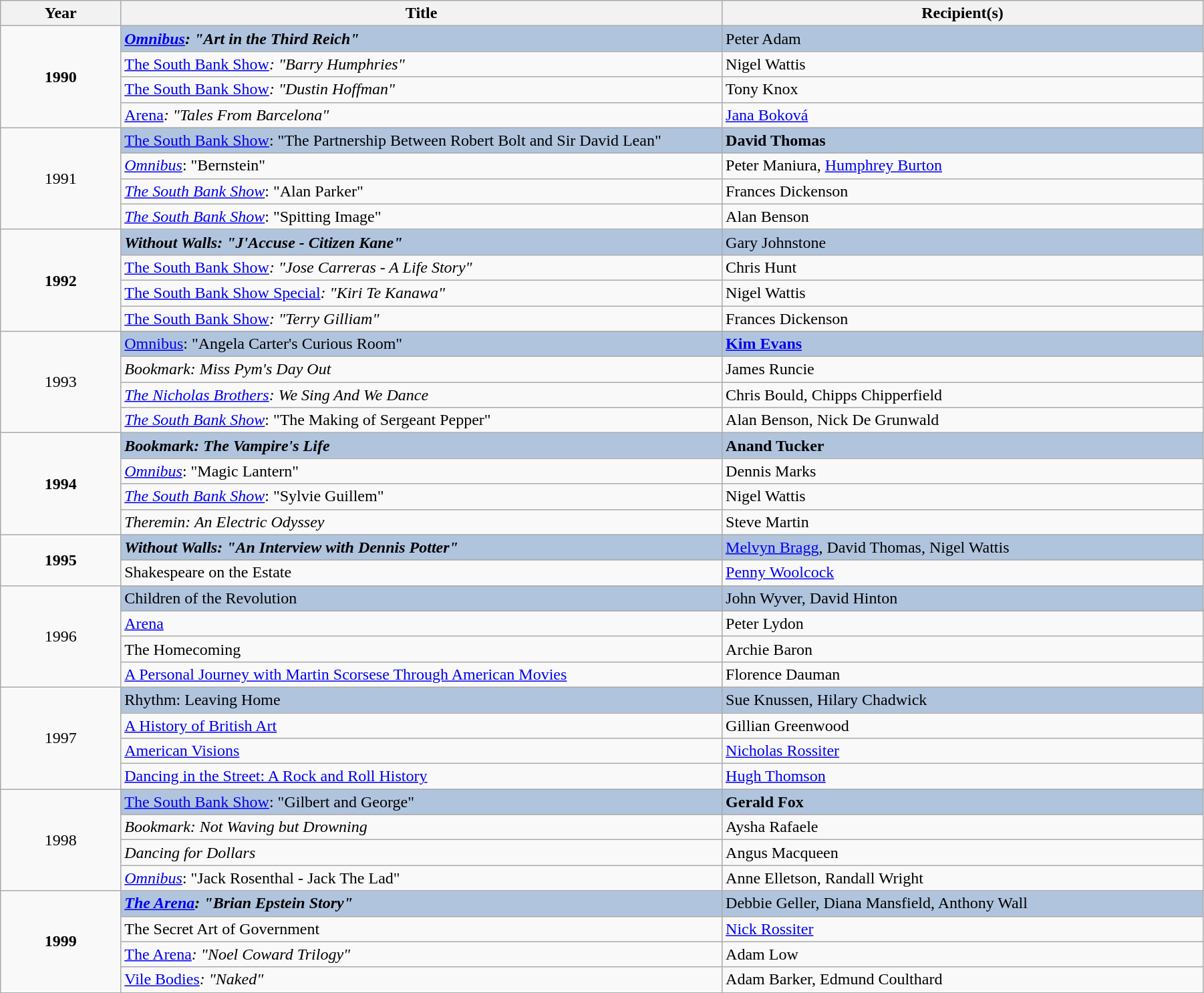<table class="wikitable" width="95%">
<tr>
<th width=5%>Year</th>
<th width=25%><strong>Title</strong></th>
<th width=20%><strong>Recipient(s)</strong></th>
</tr>
<tr>
<td rowspan="4" style="text-align:center;"><strong>1990</strong></td>
<td style="background:#B0C4DE;"><strong><em><a href='#'>Omnibus</a><em>: "Art in the Third Reich"<strong></td>
<td style="background:#B0C4DE;"></strong>Peter Adam<strong></td>
</tr>
<tr>
<td></em><a href='#'>The South Bank Show</a><em>: "Barry Humphries"</td>
<td>Nigel Wattis</td>
</tr>
<tr>
<td></em><a href='#'>The South Bank Show</a><em>: "Dustin Hoffman"</td>
<td>Tony Knox</td>
</tr>
<tr>
<td></em><a href='#'>Arena</a><em>: "Tales From Barcelona"</td>
<td><a href='#'>Jana Boková</a></td>
</tr>
<tr>
<td rowspan="4" style="text-align:center;"></strong>1991<strong></td>
<td style="background:#B0C4DE;"></em></strong><a href='#'>The South Bank Show</a></em>: "The Partnership Between Robert Bolt and Sir David Lean"</strong></td>
<td style="background:#B0C4DE;"><strong>David Thomas</strong></td>
</tr>
<tr>
<td><em><a href='#'>Omnibus</a></em>: "Bernstein"</td>
<td>Peter Maniura, <a href='#'>Humphrey Burton</a></td>
</tr>
<tr>
<td><em><a href='#'>The South Bank Show</a></em>: "Alan Parker"</td>
<td>Frances Dickenson</td>
</tr>
<tr>
<td><em><a href='#'>The South Bank Show</a></em>: "Spitting Image"</td>
<td>Alan Benson</td>
</tr>
<tr>
<td rowspan="4" style="text-align:center;"><strong>1992</strong></td>
<td style="background:#B0C4DE;"><strong><em>Without Walls<em>: "J'Accuse - Citizen Kane"<strong></td>
<td style="background:#B0C4DE;"></strong>Gary Johnstone<strong></td>
</tr>
<tr>
<td></em><a href='#'>The South Bank Show</a><em>: "Jose Carreras - A Life Story"</td>
<td>Chris Hunt</td>
</tr>
<tr>
<td></em><a href='#'>The South Bank Show Special</a><em>: "Kiri Te Kanawa"</td>
<td>Nigel Wattis</td>
</tr>
<tr>
<td></em><a href='#'>The South Bank Show</a><em>: "Terry Gilliam"</td>
<td>Frances Dickenson</td>
</tr>
<tr>
<td rowspan="4" style="text-align:center;"></strong>1993<strong></td>
<td style="background:#B0C4DE;"></em></strong><a href='#'>Omnibus</a></em>: "Angela Carter's Curious Room"</strong></td>
<td style="background:#B0C4DE;"><strong><a href='#'>Kim Evans</a></strong></td>
</tr>
<tr>
<td><em>Bookmark: Miss Pym's Day Out</em></td>
<td>James Runcie</td>
</tr>
<tr>
<td><em><a href='#'>The Nicholas Brothers</a>: We Sing And We Dance</em></td>
<td>Chris Bould, Chipps Chipperfield</td>
</tr>
<tr>
<td><em><a href='#'>The South Bank Show</a></em>: "The Making of Sergeant Pepper"</td>
<td>Alan Benson, Nick De Grunwald</td>
</tr>
<tr>
<td rowspan="4" style="text-align:center;"><strong>1994</strong></td>
<td style="background:#B0C4DE;"><strong><em>Bookmark: The Vampire's Life</em></strong></td>
<td style="background:#B0C4DE;"><strong>Anand Tucker</strong></td>
</tr>
<tr>
<td><em><a href='#'>Omnibus</a></em>: "Magic Lantern"</td>
<td>Dennis Marks</td>
</tr>
<tr>
<td><em><a href='#'>The South Bank Show</a></em>: "Sylvie Guillem"</td>
<td>Nigel Wattis</td>
</tr>
<tr>
<td><em>Theremin: An Electric Odyssey</em></td>
<td>Steve Martin</td>
</tr>
<tr>
<td rowspan="2" style="text-align:center;"><strong>1995</strong></td>
<td style="background:#B0C4DE;"><strong><em>Without Walls<em>: "An Interview with Dennis Potter"<strong></td>
<td style="background:#B0C4DE;"></strong><a href='#'>Melvyn Bragg</a>, David Thomas, Nigel Wattis<strong></td>
</tr>
<tr>
<td></em>Shakespeare on the Estate<em></td>
<td><a href='#'>Penny Woolcock</a></td>
</tr>
<tr>
<td rowspan="4" style="text-align:center;"></strong>1996<strong></td>
<td style="background:#B0C4DE;"></em></strong>Children of the Revolution<strong><em></td>
<td style="background:#B0C4DE;"></strong>John Wyver, David Hinton<strong></td>
</tr>
<tr>
<td></em><a href='#'>Arena</a><em></td>
<td>Peter Lydon</td>
</tr>
<tr>
<td></em>The Homecoming<em></td>
<td>Archie Baron</td>
</tr>
<tr>
<td></em><a href='#'>A Personal Journey with Martin Scorsese Through American Movies</a><em></td>
<td>Florence Dauman</td>
</tr>
<tr>
<td rowspan="4" style="text-align:center;"></strong>1997<strong></td>
<td style="background:#B0C4DE;"></em></strong>Rhythm: Leaving Home<strong><em></td>
<td style="background:#B0C4DE;"></strong>Sue Knussen, Hilary Chadwick<strong></td>
</tr>
<tr>
<td></em><a href='#'>A History of British Art</a><em></td>
<td>Gillian Greenwood</td>
</tr>
<tr>
<td></em><a href='#'>American Visions</a><em></td>
<td><a href='#'>Nicholas Rossiter</a></td>
</tr>
<tr>
<td></em><a href='#'>Dancing in the Street: A Rock and Roll History</a><em></td>
<td><a href='#'>Hugh Thomson</a></td>
</tr>
<tr>
<td rowspan="4" style="text-align:center;"></strong>1998<strong></td>
<td style="background:#B0C4DE;"></em></strong><a href='#'>The South Bank Show</a></em>: "Gilbert and George"</strong></td>
<td style="background:#B0C4DE;"><strong>Gerald Fox</strong></td>
</tr>
<tr>
<td><em>Bookmark: Not Waving but Drowning</em></td>
<td>Aysha Rafaele</td>
</tr>
<tr>
<td><em>Dancing for Dollars</em></td>
<td>Angus Macqueen</td>
</tr>
<tr>
<td><em><a href='#'>Omnibus</a></em>: "Jack Rosenthal - Jack The Lad"</td>
<td>Anne Elletson, Randall Wright</td>
</tr>
<tr>
<td rowspan="4" style="text-align:center;"><strong>1999</strong></td>
<td style="background:#B0C4DE;"><strong><em><a href='#'>The Arena</a><em>: "Brian Epstein Story"<strong></td>
<td style="background:#B0C4DE;"></strong>Debbie Geller, Diana Mansfield, Anthony Wall<strong></td>
</tr>
<tr>
<td></em>The Secret Art of Government<em></td>
<td><a href='#'>Nick Rossiter</a></td>
</tr>
<tr>
<td></em><a href='#'>The Arena</a><em>: "Noel Coward Trilogy"</td>
<td>Adam Low</td>
</tr>
<tr>
<td></em><a href='#'>Vile Bodies</a><em>: "Naked"</td>
<td>Adam Barker, Edmund Coulthard</td>
</tr>
<tr>
</tr>
</table>
